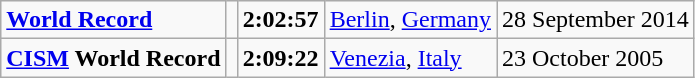<table class="wikitable">
<tr>
<td><strong><a href='#'>World Record</a></strong></td>
<td></td>
<td><strong>2:02:57</strong></td>
<td><a href='#'>Berlin</a>, <a href='#'>Germany</a></td>
<td>28 September 2014</td>
</tr>
<tr>
<td><strong><a href='#'>CISM</a> World Record</strong></td>
<td></td>
<td><strong>2:09:22</strong></td>
<td><a href='#'>Venezia</a>, <a href='#'>Italy</a></td>
<td>23 October 2005</td>
</tr>
</table>
